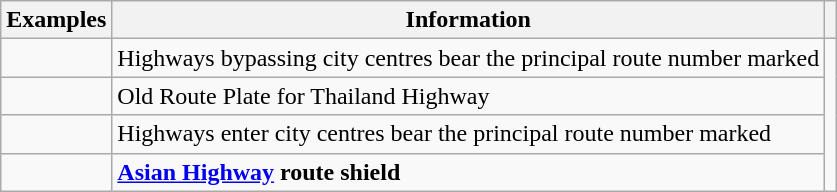<table class="wikitable">
<tr>
<th>Examples</th>
<th>Information</th>
<th></th>
</tr>
<tr>
<td></td>
<td>Highways bypassing city centres bear the principal route number marked</td>
</tr>
<tr>
<td></td>
<td>Old Route Plate for Thailand Highway</td>
</tr>
<tr>
<td></td>
<td>Highways enter city centres bear the principal route number marked</td>
</tr>
<tr>
<td></td>
<td><strong><a href='#'>Asian Highway</a> route shield</strong></td>
</tr>
</table>
